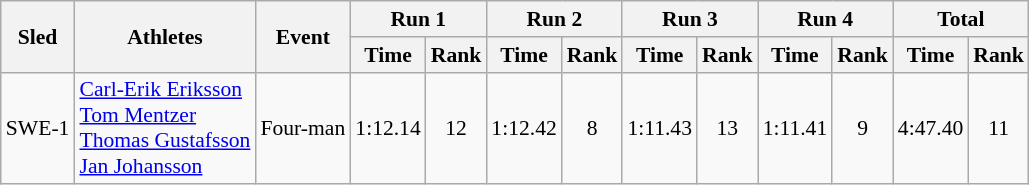<table class="wikitable"  border="1" style="font-size:90%">
<tr>
<th rowspan="2">Sled</th>
<th rowspan="2">Athletes</th>
<th rowspan="2">Event</th>
<th colspan="2">Run 1</th>
<th colspan="2">Run 2</th>
<th colspan="2">Run 3</th>
<th colspan="2">Run 4</th>
<th colspan="2">Total</th>
</tr>
<tr>
<th>Time</th>
<th>Rank</th>
<th>Time</th>
<th>Rank</th>
<th>Time</th>
<th>Rank</th>
<th>Time</th>
<th>Rank</th>
<th>Time</th>
<th>Rank</th>
</tr>
<tr>
<td align="center">SWE-1</td>
<td><a href='#'>Carl-Erik Eriksson</a><br><a href='#'>Tom Mentzer</a><br><a href='#'>Thomas Gustafsson</a><br><a href='#'>Jan Johansson</a></td>
<td>Four-man</td>
<td align="center">1:12.14</td>
<td align="center">12</td>
<td align="center">1:12.42</td>
<td align="center">8</td>
<td align="center">1:11.43</td>
<td align="center">13</td>
<td align="center">1:11.41</td>
<td align="center">9</td>
<td align="center">4:47.40</td>
<td align="center">11</td>
</tr>
</table>
